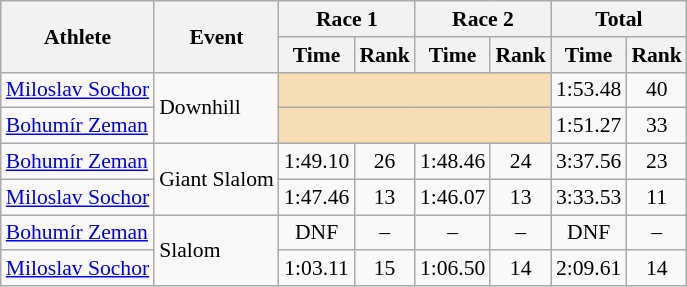<table class="wikitable" style="font-size:90%">
<tr>
<th rowspan="2">Athlete</th>
<th rowspan="2">Event</th>
<th colspan="2">Race 1</th>
<th colspan="2">Race 2</th>
<th colspan="2">Total</th>
</tr>
<tr>
<th>Time</th>
<th>Rank</th>
<th>Time</th>
<th>Rank</th>
<th>Time</th>
<th>Rank</th>
</tr>
<tr>
<td><a href='#'>Miloslav Sochor</a></td>
<td rowspan="2">Downhill</td>
<td colspan="4" bgcolor="wheat"></td>
<td align="center">1:53.48</td>
<td align="center">40</td>
</tr>
<tr>
<td><a href='#'>Bohumír Zeman</a></td>
<td colspan="4" bgcolor="wheat"></td>
<td align="center">1:51.27</td>
<td align="center">33</td>
</tr>
<tr>
<td><a href='#'>Bohumír Zeman</a></td>
<td rowspan="2">Giant Slalom</td>
<td align="center">1:49.10</td>
<td align="center">26</td>
<td align="center">1:48.46</td>
<td align="center">24</td>
<td align="center">3:37.56</td>
<td align="center">23</td>
</tr>
<tr>
<td><a href='#'>Miloslav Sochor</a></td>
<td align="center">1:47.46</td>
<td align="center">13</td>
<td align="center">1:46.07</td>
<td align="center">13</td>
<td align="center">3:33.53</td>
<td align="center">11</td>
</tr>
<tr>
<td><a href='#'>Bohumír Zeman</a></td>
<td rowspan="2">Slalom</td>
<td align="center">DNF</td>
<td align="center">–</td>
<td align="center">–</td>
<td align="center">–</td>
<td align="center">DNF</td>
<td align="center">–</td>
</tr>
<tr>
<td><a href='#'>Miloslav Sochor</a></td>
<td align="center">1:03.11</td>
<td align="center">15</td>
<td align="center">1:06.50</td>
<td align="center">14</td>
<td align="center">2:09.61</td>
<td align="center">14</td>
</tr>
</table>
